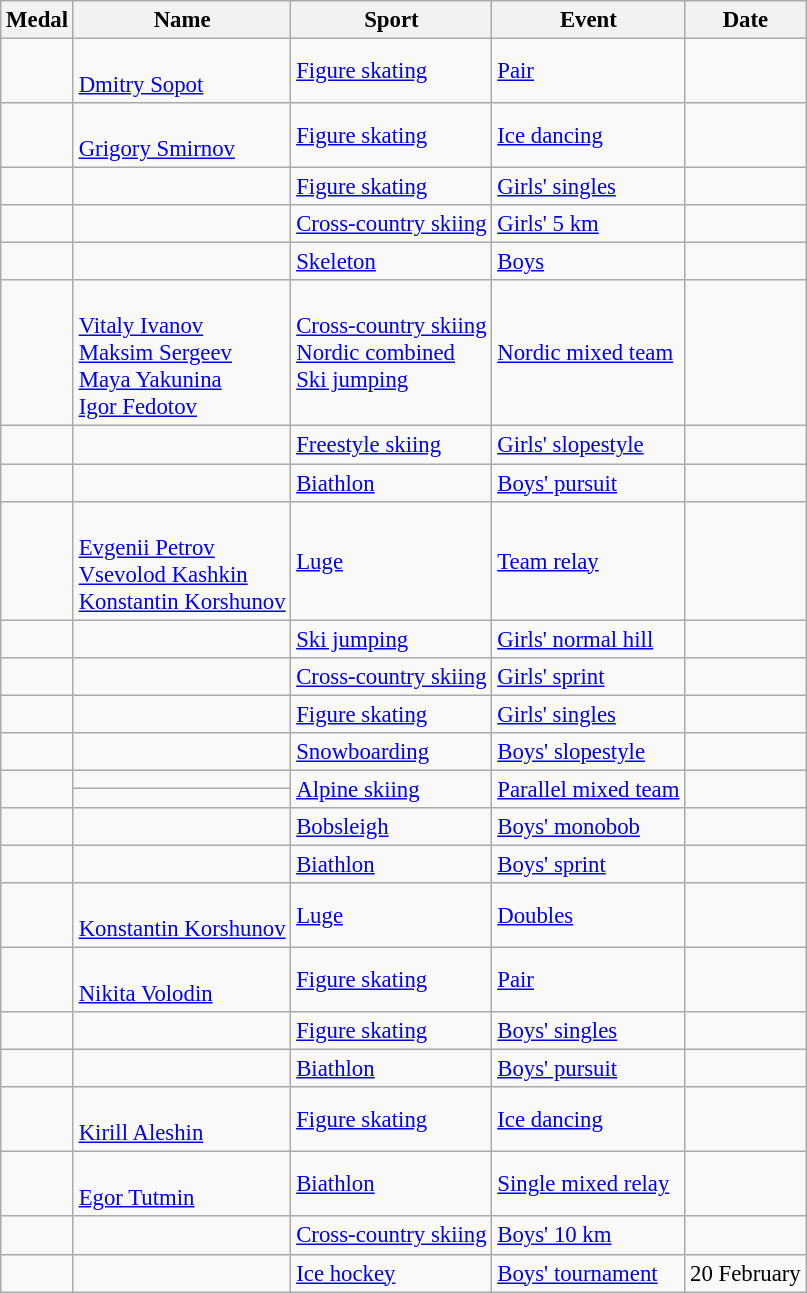<table class="wikitable sortable" style="font-size: 95%">
<tr>
<th>Medal</th>
<th>Name</th>
<th>Sport</th>
<th>Event</th>
<th>Date</th>
</tr>
<tr>
<td></td>
<td><br><a href='#'>Dmitry Sopot</a></td>
<td><a href='#'>Figure skating</a></td>
<td><a href='#'>Pair</a></td>
<td></td>
</tr>
<tr>
<td></td>
<td><br> <a href='#'>Grigory Smirnov</a></td>
<td><a href='#'>Figure skating</a></td>
<td><a href='#'>Ice dancing</a></td>
<td></td>
</tr>
<tr>
<td></td>
<td></td>
<td><a href='#'>Figure skating</a></td>
<td><a href='#'>Girls' singles</a></td>
<td></td>
</tr>
<tr>
<td></td>
<td></td>
<td><a href='#'>Cross-country skiing</a></td>
<td><a href='#'>Girls' 5 km</a></td>
<td></td>
</tr>
<tr>
<td></td>
<td></td>
<td><a href='#'>Skeleton</a></td>
<td><a href='#'>Boys</a></td>
<td></td>
</tr>
<tr>
<td></td>
<td> <br><a href='#'>Vitaly Ivanov</a><br><a href='#'>Maksim Sergeev</a><br><a href='#'>Maya Yakunina</a><br><a href='#'>Igor Fedotov</a></td>
<td><a href='#'>Cross-country skiing</a><br><a href='#'>Nordic combined</a><br><a href='#'>Ski jumping</a></td>
<td><a href='#'>Nordic mixed team</a></td>
<td></td>
</tr>
<tr>
<td></td>
<td></td>
<td><a href='#'>Freestyle skiing</a></td>
<td><a href='#'>Girls' slopestyle</a></td>
<td></td>
</tr>
<tr>
<td></td>
<td></td>
<td><a href='#'>Biathlon</a></td>
<td><a href='#'>Boys' pursuit</a></td>
<td></td>
</tr>
<tr>
<td></td>
<td><br><a href='#'>Evgenii Petrov</a><br><a href='#'>Vsevolod Kashkin</a><br><a href='#'>Konstantin Korshunov</a></td>
<td><a href='#'>Luge</a></td>
<td><a href='#'>Team relay</a></td>
<td></td>
</tr>
<tr>
<td></td>
<td></td>
<td><a href='#'>Ski jumping</a></td>
<td><a href='#'>Girls' normal hill</a></td>
<td></td>
</tr>
<tr>
<td></td>
<td></td>
<td><a href='#'>Cross-country skiing</a></td>
<td><a href='#'>Girls' sprint</a></td>
<td></td>
</tr>
<tr>
<td></td>
<td></td>
<td><a href='#'>Figure skating</a></td>
<td><a href='#'>Girls' singles</a></td>
<td></td>
</tr>
<tr>
<td></td>
<td></td>
<td><a href='#'>Snowboarding</a></td>
<td><a href='#'>Boys' slopestyle</a></td>
<td></td>
</tr>
<tr>
<td rowspan=2></td>
<td></td>
<td rowspan=2><a href='#'>Alpine skiing</a></td>
<td rowspan=2><a href='#'>Parallel mixed team</a></td>
<td rowspan=2></td>
</tr>
<tr>
<td></td>
</tr>
<tr>
<td></td>
<td></td>
<td><a href='#'>Bobsleigh</a></td>
<td><a href='#'>Boys' monobob</a></td>
<td></td>
</tr>
<tr>
<td></td>
<td></td>
<td><a href='#'>Biathlon</a></td>
<td><a href='#'>Boys' sprint</a></td>
<td></td>
</tr>
<tr>
<td></td>
<td><br><a href='#'>Konstantin Korshunov</a></td>
<td><a href='#'>Luge</a></td>
<td><a href='#'>Doubles</a></td>
<td></td>
</tr>
<tr>
<td></td>
<td><br><a href='#'>Nikita Volodin</a></td>
<td><a href='#'>Figure skating</a></td>
<td><a href='#'>Pair</a></td>
<td></td>
</tr>
<tr>
<td></td>
<td></td>
<td><a href='#'>Figure skating</a></td>
<td><a href='#'>Boys' singles</a></td>
<td></td>
</tr>
<tr>
<td></td>
<td></td>
<td><a href='#'>Biathlon</a></td>
<td><a href='#'>Boys' pursuit</a></td>
<td></td>
</tr>
<tr>
<td></td>
<td><br><a href='#'>Kirill Aleshin</a></td>
<td><a href='#'>Figure skating</a></td>
<td><a href='#'>Ice dancing</a></td>
<td></td>
</tr>
<tr>
<td></td>
<td><br><a href='#'>Egor Tutmin</a></td>
<td><a href='#'>Biathlon</a></td>
<td><a href='#'>Single mixed relay</a></td>
<td></td>
</tr>
<tr>
<td></td>
<td></td>
<td><a href='#'>Cross-country skiing</a></td>
<td><a href='#'>Boys' 10 km</a></td>
<td></td>
</tr>
<tr>
<td></td>
<td><br></td>
<td><a href='#'>Ice hockey</a></td>
<td><a href='#'>Boys' tournament</a></td>
<td>20 February</td>
</tr>
</table>
